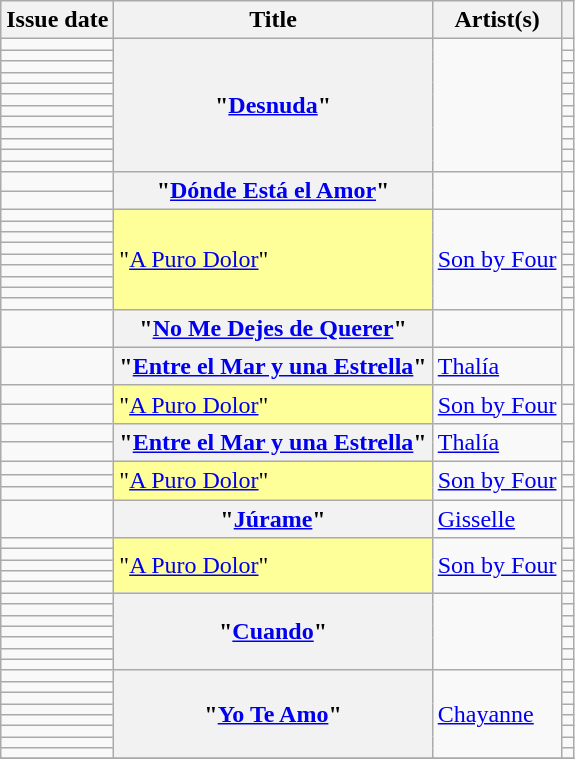<table class="wikitable sortable plainrowheaders">
<tr>
<th scope=col>Issue date</th>
<th scope=col>Title</th>
<th scope=col>Artist(s)</th>
<th scope=col class=unsortable></th>
</tr>
<tr>
<td></td>
<th scope=rowgroup rowspan="12">"<a href='#'>Desnuda</a>"</th>
<td rowspan="12"></td>
<td style="text-align: center;"></td>
</tr>
<tr>
<td></td>
<td style="text-align: center;"></td>
</tr>
<tr>
<td></td>
<td style="text-align: center;"></td>
</tr>
<tr>
<td></td>
<td style="text-align: center;"></td>
</tr>
<tr>
<td></td>
<td style="text-align: center;"></td>
</tr>
<tr>
<td></td>
<td style="text-align: center;"></td>
</tr>
<tr>
<td></td>
<td style="text-align: center;"></td>
</tr>
<tr>
<td></td>
<td style="text-align: center;"></td>
</tr>
<tr>
<td></td>
<td style="text-align: center;"></td>
</tr>
<tr>
<td></td>
<td style="text-align: center;"></td>
</tr>
<tr>
<td></td>
<td style="text-align: center;"></td>
</tr>
<tr>
<td></td>
<td style="text-align: center;"></td>
</tr>
<tr>
<td></td>
<th scope=rowgroup  rowspan="2">"<a href='#'>Dónde Está el Amor</a>"</th>
<td rowspan="2"></td>
<td style="text-align: center;"></td>
</tr>
<tr>
<td></td>
<td style="text-align: center;"></td>
</tr>
<tr>
<td></td>
<td bgcolor=#FFFF99 rowspan="9">"<a href='#'>A Puro Dolor</a>"  </td>
<td rowspan="9"><a href='#'>Son by Four</a></td>
<td style="text-align: center;"></td>
</tr>
<tr>
<td></td>
<td style="text-align: center;"></td>
</tr>
<tr>
<td></td>
<td style="text-align: center;"></td>
</tr>
<tr>
<td></td>
<td style="text-align: center;"></td>
</tr>
<tr>
<td></td>
<td style="text-align: center;"></td>
</tr>
<tr>
<td></td>
<td style="text-align: center;"></td>
</tr>
<tr>
<td></td>
<td style="text-align: center;"></td>
</tr>
<tr>
<td></td>
<td style="text-align: center;"></td>
</tr>
<tr>
<td></td>
<td style="text-align: center;"></td>
</tr>
<tr>
<td></td>
<th scope=rowgroup>"<a href='#'>No Me Dejes de Querer</a>"</th>
<td></td>
<td style="text-align: center;"></td>
</tr>
<tr>
<td></td>
<th scope=rowgroup>"<a href='#'>Entre el Mar y una Estrella</a>"</th>
<td><a href='#'>Thalía</a></td>
<td style="text-align: center;"></td>
</tr>
<tr>
<td></td>
<td bgcolor=#FFFF99 rowspan="2">"<a href='#'>A Puro Dolor</a>"  </td>
<td rowspan="2"><a href='#'>Son by Four</a></td>
<td style="text-align: center;"></td>
</tr>
<tr>
<td></td>
<td style="text-align: center;"></td>
</tr>
<tr>
<td></td>
<th scope=rowgroup  rowspan="2">"<a href='#'>Entre el Mar y una Estrella</a>"</th>
<td rowspan="2"><a href='#'>Thalía</a></td>
<td style="text-align: center;"></td>
</tr>
<tr>
<td></td>
<td style="text-align: center;"></td>
</tr>
<tr>
<td></td>
<td bgcolor=#FFFF99 rowspan="3">"<a href='#'>A Puro Dolor</a>"  </td>
<td rowspan="3"><a href='#'>Son by Four</a></td>
<td style="text-align: center;"></td>
</tr>
<tr>
<td></td>
<td style="text-align: center;"></td>
</tr>
<tr>
<td></td>
<td style="text-align: center;"></td>
</tr>
<tr>
<td></td>
<th scope=rowgroup>"<a href='#'>Júrame</a>"</th>
<td><a href='#'>Gisselle</a></td>
<td style="text-align: center;"></td>
</tr>
<tr>
<td></td>
<td bgcolor=#FFFF99 rowspan="5">"<a href='#'>A Puro Dolor</a>"  </td>
<td rowspan="5"><a href='#'>Son by Four</a></td>
<td style="text-align: center;"></td>
</tr>
<tr>
<td></td>
<td style="text-align: center;"></td>
</tr>
<tr>
<td></td>
<td style="text-align: center;"></td>
</tr>
<tr>
<td></td>
<td style="text-align: center;"></td>
</tr>
<tr>
<td></td>
<td style="text-align: center;"></td>
</tr>
<tr>
<td></td>
<th scope=rowgroup  rowspan="7">"<a href='#'>Cuando</a>"</th>
<td rowspan="7"></td>
<td style="text-align: center;"></td>
</tr>
<tr>
<td></td>
<td style="text-align: center;"></td>
</tr>
<tr>
<td></td>
<td style="text-align: center;"></td>
</tr>
<tr>
<td></td>
<td style="text-align: center;"></td>
</tr>
<tr>
<td></td>
<td style="text-align: center;"></td>
</tr>
<tr>
<td></td>
<td style="text-align: center;"></td>
</tr>
<tr>
<td></td>
<td style="text-align: center;"></td>
</tr>
<tr>
<td></td>
<th scope=rowgroup  rowspan="8">"<a href='#'>Yo Te Amo</a>"</th>
<td rowspan="8"><a href='#'>Chayanne</a></td>
<td style="text-align: center;"></td>
</tr>
<tr>
<td></td>
<td style="text-align: center;"></td>
</tr>
<tr>
<td></td>
<td style="text-align: center;"></td>
</tr>
<tr>
<td></td>
<td style="text-align: center;"></td>
</tr>
<tr>
<td></td>
<td style="text-align: center;"></td>
</tr>
<tr>
<td></td>
<td style="text-align: center;"></td>
</tr>
<tr>
<td></td>
<td style="text-align: center;"></td>
</tr>
<tr>
<td></td>
<td style="text-align: center;"></td>
</tr>
<tr>
</tr>
</table>
